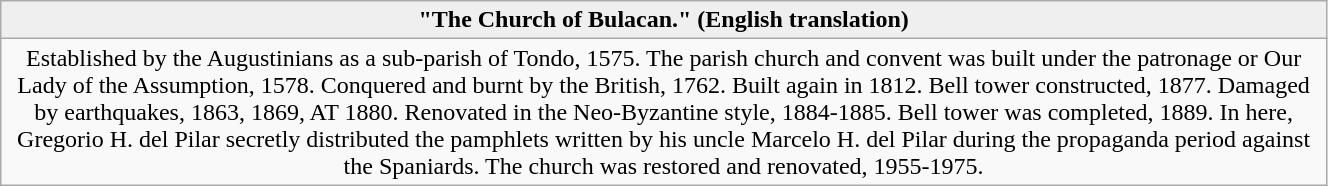<table class="wikitable" style="width:70%; text-align:center;">
<tr>
<th style="width:20%; background:#efefef;">"The Church of Bulacan."  (English translation)</th>
</tr>
<tr>
<td>Established by the Augustinians as a sub-parish of Tondo, 1575.  The parish church and convent was built under the patronage or Our Lady of the Assumption, 1578.  Conquered and burnt by the British, 1762.  Built again in 1812.  Bell tower constructed, 1877. Damaged by earthquakes, 1863, 1869, AT 1880. Renovated in the Neo-Byzantine style, 1884-1885. Bell tower was completed, 1889. In here, Gregorio H. del Pilar secretly distributed the pamphlets written by his uncle Marcelo H. del Pilar during the propaganda period against the Spaniards. The church was restored and renovated, 1955-1975.</td>
</tr>
</table>
